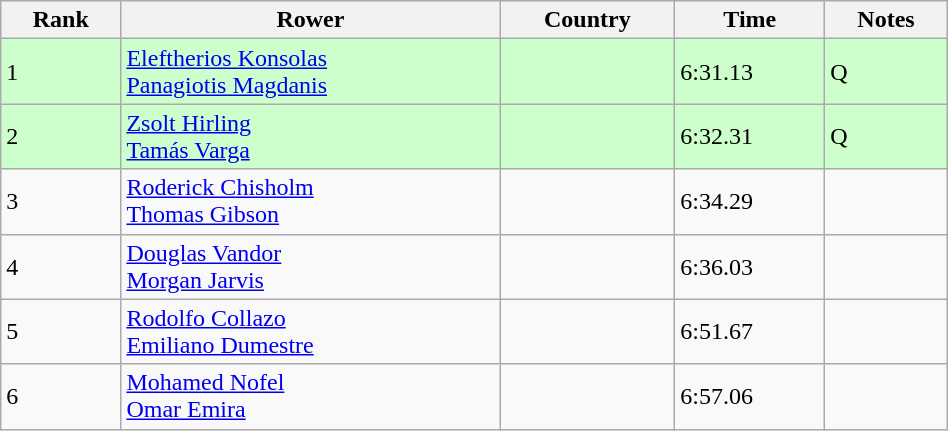<table class="wikitable sortable" width=50%>
<tr>
<th>Rank</th>
<th>Rower</th>
<th>Country</th>
<th>Time</th>
<th>Notes</th>
</tr>
<tr bgcolor=ccffcc>
<td>1</td>
<td><a href='#'>Eleftherios Konsolas</a><br><a href='#'>Panagiotis Magdanis</a></td>
<td></td>
<td>6:31.13</td>
<td>Q</td>
</tr>
<tr bgcolor=ccffcc>
<td>2</td>
<td><a href='#'>Zsolt Hirling</a><br><a href='#'>Tamás Varga</a></td>
<td></td>
<td>6:32.31</td>
<td>Q</td>
</tr>
<tr>
<td>3</td>
<td><a href='#'>Roderick Chisholm</a><br><a href='#'>Thomas Gibson</a></td>
<td></td>
<td>6:34.29</td>
<td></td>
</tr>
<tr>
<td>4</td>
<td><a href='#'>Douglas Vandor</a><br><a href='#'>Morgan Jarvis</a></td>
<td></td>
<td>6:36.03</td>
<td></td>
</tr>
<tr>
<td>5</td>
<td><a href='#'>Rodolfo Collazo</a><br><a href='#'>Emiliano Dumestre</a></td>
<td></td>
<td>6:51.67</td>
<td></td>
</tr>
<tr>
<td>6</td>
<td><a href='#'>Mohamed Nofel</a><br><a href='#'>Omar Emira</a></td>
<td></td>
<td>6:57.06</td>
<td></td>
</tr>
</table>
